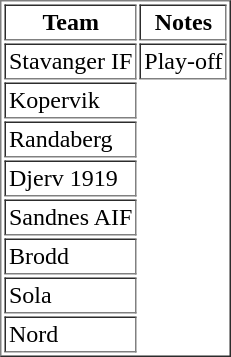<table border="1" cellpadding="2">
<tr>
<th>Team</th>
<th>Notes</th>
</tr>
<tr>
<td>Stavanger IF</td>
<td>Play-off</td>
</tr>
<tr>
<td>Kopervik</td>
</tr>
<tr>
<td>Randaberg</td>
</tr>
<tr>
<td>Djerv 1919</td>
</tr>
<tr>
<td>Sandnes AIF</td>
</tr>
<tr>
<td>Brodd</td>
</tr>
<tr>
<td>Sola</td>
</tr>
<tr>
<td>Nord</td>
</tr>
</table>
